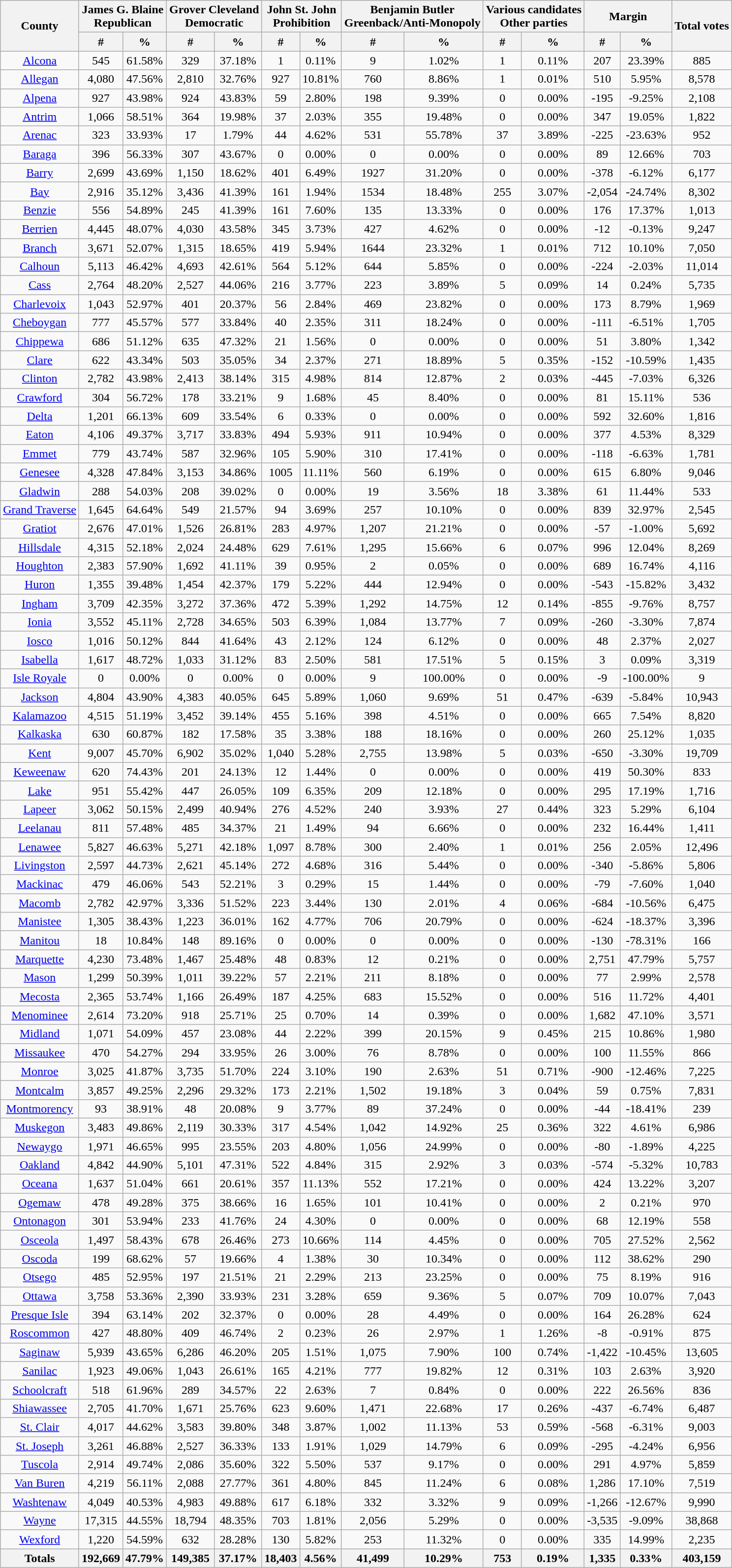<table class="wikitable sortable">
<tr>
<th colspan="1" rowspan="2">County</th>
<th style="text-align:center;" colspan="2">James G. Blaine<br>Republican</th>
<th style="text-align:center;" colspan="2">Grover Cleveland<br>Democratic</th>
<th style="text-align:center;" colspan="2">John St. John<br>Prohibition</th>
<th style="text-align:center;" colspan="2">Benjamin Butler<br>Greenback/Anti-Monopoly</th>
<th style="text-align:center;" colspan="2">Various candidates<br>Other parties</th>
<th style="text-align:center;" colspan="2">Margin </th>
<th colspan="1" rowspan="2" style="text-align:center;">Total votes</th>
</tr>
<tr>
<th style="text-align:center;" data-sort-type="number">#</th>
<th style="text-align:center;" data-sort-type="number">%</th>
<th style="text-align:center;" data-sort-type="number">#</th>
<th style="text-align:center;" data-sort-type="number">%</th>
<th style="text-align:center;" data-sort-type="number">#</th>
<th style="text-align:center;" data-sort-type="number">%</th>
<th style="text-align:center;" data-sort-type="number">#</th>
<th style="text-align:center;" data-sort-type="number">%</th>
<th style="text-align:center;" data-sort-type="number">#</th>
<th style="text-align:center;" data-sort-type="number">%</th>
<th style="text-align:center;" data-sort-type="number">#</th>
<th style="text-align:center;" data-sort-type="number">%</th>
</tr>
<tr style="text-align:center;">
<td><a href='#'>Alcona</a></td>
<td>545</td>
<td>61.58%</td>
<td>329</td>
<td>37.18%</td>
<td>1</td>
<td>0.11%</td>
<td>9</td>
<td>1.02%</td>
<td>1</td>
<td>0.11%</td>
<td>207</td>
<td>23.39%</td>
<td>885</td>
</tr>
<tr style="text-align:center;">
<td><a href='#'>Allegan</a></td>
<td>4,080</td>
<td>47.56%</td>
<td>2,810</td>
<td>32.76%</td>
<td>927</td>
<td>10.81%</td>
<td>760</td>
<td>8.86%</td>
<td>1</td>
<td>0.01%</td>
<td>510</td>
<td>5.95%</td>
<td>8,578</td>
</tr>
<tr style="text-align:center;">
<td><a href='#'>Alpena</a></td>
<td>927</td>
<td>43.98%</td>
<td>924</td>
<td>43.83%</td>
<td>59</td>
<td>2.80%</td>
<td>198</td>
<td>9.39%</td>
<td>0</td>
<td>0.00%</td>
<td>-195</td>
<td>-9.25%</td>
<td>2,108</td>
</tr>
<tr style="text-align:center;">
<td><a href='#'>Antrim</a></td>
<td>1,066</td>
<td>58.51%</td>
<td>364</td>
<td>19.98%</td>
<td>37</td>
<td>2.03%</td>
<td>355</td>
<td>19.48%</td>
<td>0</td>
<td>0.00%</td>
<td>347</td>
<td>19.05%</td>
<td>1,822</td>
</tr>
<tr style="text-align:center;">
<td><a href='#'>Arenac</a></td>
<td>323</td>
<td>33.93%</td>
<td>17</td>
<td>1.79%</td>
<td>44</td>
<td>4.62%</td>
<td>531</td>
<td>55.78%</td>
<td>37</td>
<td>3.89%</td>
<td>-225</td>
<td>-23.63%</td>
<td>952</td>
</tr>
<tr style="text-align:center;">
<td><a href='#'>Baraga</a></td>
<td>396</td>
<td>56.33%</td>
<td>307</td>
<td>43.67%</td>
<td>0</td>
<td>0.00%</td>
<td>0</td>
<td>0.00%</td>
<td>0</td>
<td>0.00%</td>
<td>89</td>
<td>12.66%</td>
<td>703</td>
</tr>
<tr style="text-align:center;">
<td><a href='#'>Barry</a></td>
<td>2,699</td>
<td>43.69%</td>
<td>1,150</td>
<td>18.62%</td>
<td>401</td>
<td>6.49%</td>
<td>1927</td>
<td>31.20%</td>
<td>0</td>
<td>0.00%</td>
<td>-378</td>
<td>-6.12%</td>
<td>6,177</td>
</tr>
<tr style="text-align:center;">
<td><a href='#'>Bay</a></td>
<td>2,916</td>
<td>35.12%</td>
<td>3,436</td>
<td>41.39%</td>
<td>161</td>
<td>1.94%</td>
<td>1534</td>
<td>18.48%</td>
<td>255</td>
<td>3.07%</td>
<td>-2,054</td>
<td>-24.74%</td>
<td>8,302</td>
</tr>
<tr style="text-align:center;">
<td><a href='#'>Benzie</a></td>
<td>556</td>
<td>54.89%</td>
<td>245</td>
<td>41.39%</td>
<td>161</td>
<td>7.60%</td>
<td>135</td>
<td>13.33%</td>
<td>0</td>
<td>0.00%</td>
<td>176</td>
<td>17.37%</td>
<td>1,013</td>
</tr>
<tr style="text-align:center;">
<td><a href='#'>Berrien</a></td>
<td>4,445</td>
<td>48.07%</td>
<td>4,030</td>
<td>43.58%</td>
<td>345</td>
<td>3.73%</td>
<td>427</td>
<td>4.62%</td>
<td>0</td>
<td>0.00%</td>
<td>-12</td>
<td>-0.13%</td>
<td>9,247</td>
</tr>
<tr style="text-align:center;">
<td><a href='#'>Branch</a></td>
<td>3,671</td>
<td>52.07%</td>
<td>1,315</td>
<td>18.65%</td>
<td>419</td>
<td>5.94%</td>
<td>1644</td>
<td>23.32%</td>
<td>1</td>
<td>0.01%</td>
<td>712</td>
<td>10.10%</td>
<td>7,050</td>
</tr>
<tr style="text-align:center;">
<td><a href='#'>Calhoun</a></td>
<td>5,113</td>
<td>46.42%</td>
<td>4,693</td>
<td>42.61%</td>
<td>564</td>
<td>5.12%</td>
<td>644</td>
<td>5.85%</td>
<td>0</td>
<td>0.00%</td>
<td>-224</td>
<td>-2.03%</td>
<td>11,014</td>
</tr>
<tr style="text-align:center;">
<td><a href='#'>Cass</a></td>
<td>2,764</td>
<td>48.20%</td>
<td>2,527</td>
<td>44.06%</td>
<td>216</td>
<td>3.77%</td>
<td>223</td>
<td>3.89%</td>
<td>5</td>
<td>0.09%</td>
<td>14</td>
<td>0.24%</td>
<td>5,735</td>
</tr>
<tr style="text-align:center;">
<td><a href='#'>Charlevoix</a></td>
<td>1,043</td>
<td>52.97%</td>
<td>401</td>
<td>20.37%</td>
<td>56</td>
<td>2.84%</td>
<td>469</td>
<td>23.82%</td>
<td>0</td>
<td>0.00%</td>
<td>173</td>
<td>8.79%</td>
<td>1,969</td>
</tr>
<tr style="text-align:center;">
<td><a href='#'>Cheboygan</a></td>
<td>777</td>
<td>45.57%</td>
<td>577</td>
<td>33.84%</td>
<td>40</td>
<td>2.35%</td>
<td>311</td>
<td>18.24%</td>
<td>0</td>
<td>0.00%</td>
<td>-111</td>
<td>-6.51%</td>
<td>1,705</td>
</tr>
<tr style="text-align:center;">
<td><a href='#'>Chippewa</a></td>
<td>686</td>
<td>51.12%</td>
<td>635</td>
<td>47.32%</td>
<td>21</td>
<td>1.56%</td>
<td>0</td>
<td>0.00%</td>
<td>0</td>
<td>0.00%</td>
<td>51</td>
<td>3.80%</td>
<td>1,342</td>
</tr>
<tr style="text-align:center;">
<td><a href='#'>Clare</a></td>
<td>622</td>
<td>43.34%</td>
<td>503</td>
<td>35.05%</td>
<td>34</td>
<td>2.37%</td>
<td>271</td>
<td>18.89%</td>
<td>5</td>
<td>0.35%</td>
<td>-152</td>
<td>-10.59%</td>
<td>1,435</td>
</tr>
<tr style="text-align:center;">
<td><a href='#'>Clinton</a></td>
<td>2,782</td>
<td>43.98%</td>
<td>2,413</td>
<td>38.14%</td>
<td>315</td>
<td>4.98%</td>
<td>814</td>
<td>12.87%</td>
<td>2</td>
<td>0.03%</td>
<td>-445</td>
<td>-7.03%</td>
<td>6,326</td>
</tr>
<tr style="text-align:center;">
<td><a href='#'>Crawford</a></td>
<td>304</td>
<td>56.72%</td>
<td>178</td>
<td>33.21%</td>
<td>9</td>
<td>1.68%</td>
<td>45</td>
<td>8.40%</td>
<td>0</td>
<td>0.00%</td>
<td>81</td>
<td>15.11%</td>
<td>536</td>
</tr>
<tr style="text-align:center;">
<td><a href='#'>Delta</a></td>
<td>1,201</td>
<td>66.13%</td>
<td>609</td>
<td>33.54%</td>
<td>6</td>
<td>0.33%</td>
<td>0</td>
<td>0.00%</td>
<td>0</td>
<td>0.00%</td>
<td>592</td>
<td>32.60%</td>
<td>1,816</td>
</tr>
<tr style="text-align:center;">
<td><a href='#'>Eaton</a></td>
<td>4,106</td>
<td>49.37%</td>
<td>3,717</td>
<td>33.83%</td>
<td>494</td>
<td>5.93%</td>
<td>911</td>
<td>10.94%</td>
<td>0</td>
<td>0.00%</td>
<td>377</td>
<td>4.53%</td>
<td>8,329</td>
</tr>
<tr style="text-align:center;">
<td><a href='#'>Emmet</a></td>
<td>779</td>
<td>43.74%</td>
<td>587</td>
<td>32.96%</td>
<td>105</td>
<td>5.90%</td>
<td>310</td>
<td>17.41%</td>
<td>0</td>
<td>0.00%</td>
<td>-118</td>
<td>-6.63%</td>
<td>1,781</td>
</tr>
<tr style="text-align:center;">
<td><a href='#'>Genesee</a></td>
<td>4,328</td>
<td>47.84%</td>
<td>3,153</td>
<td>34.86%</td>
<td>1005</td>
<td>11.11%</td>
<td>560</td>
<td>6.19%</td>
<td>0</td>
<td>0.00%</td>
<td>615</td>
<td>6.80%</td>
<td>9,046</td>
</tr>
<tr style="text-align:center;">
<td><a href='#'>Gladwin</a></td>
<td>288</td>
<td>54.03%</td>
<td>208</td>
<td>39.02%</td>
<td>0</td>
<td>0.00%</td>
<td>19</td>
<td>3.56%</td>
<td>18</td>
<td>3.38%</td>
<td>61</td>
<td>11.44%</td>
<td>533</td>
</tr>
<tr style="text-align:center;">
<td><a href='#'>Grand Traverse</a></td>
<td>1,645</td>
<td>64.64%</td>
<td>549</td>
<td>21.57%</td>
<td>94</td>
<td>3.69%</td>
<td>257</td>
<td>10.10%</td>
<td>0</td>
<td>0.00%</td>
<td>839</td>
<td>32.97%</td>
<td>2,545</td>
</tr>
<tr style="text-align:center;">
<td><a href='#'>Gratiot</a></td>
<td>2,676</td>
<td>47.01%</td>
<td>1,526</td>
<td>26.81%</td>
<td>283</td>
<td>4.97%</td>
<td>1,207</td>
<td>21.21%</td>
<td>0</td>
<td>0.00%</td>
<td>-57</td>
<td>-1.00%</td>
<td>5,692</td>
</tr>
<tr style="text-align:center;">
<td><a href='#'>Hillsdale</a></td>
<td>4,315</td>
<td>52.18%</td>
<td>2,024</td>
<td>24.48%</td>
<td>629</td>
<td>7.61%</td>
<td>1,295</td>
<td>15.66%</td>
<td>6</td>
<td>0.07%</td>
<td>996</td>
<td>12.04%</td>
<td>8,269</td>
</tr>
<tr style="text-align:center;">
<td><a href='#'>Houghton</a></td>
<td>2,383</td>
<td>57.90%</td>
<td>1,692</td>
<td>41.11%</td>
<td>39</td>
<td>0.95%</td>
<td>2</td>
<td>0.05%</td>
<td>0</td>
<td>0.00%</td>
<td>689</td>
<td>16.74%</td>
<td>4,116</td>
</tr>
<tr style="text-align:center;">
<td><a href='#'>Huron</a></td>
<td>1,355</td>
<td>39.48%</td>
<td>1,454</td>
<td>42.37%</td>
<td>179</td>
<td>5.22%</td>
<td>444</td>
<td>12.94%</td>
<td>0</td>
<td>0.00%</td>
<td>-543</td>
<td>-15.82%</td>
<td>3,432</td>
</tr>
<tr style="text-align:center;">
<td><a href='#'>Ingham</a></td>
<td>3,709</td>
<td>42.35%</td>
<td>3,272</td>
<td>37.36%</td>
<td>472</td>
<td>5.39%</td>
<td>1,292</td>
<td>14.75%</td>
<td>12</td>
<td>0.14%</td>
<td>-855</td>
<td>-9.76%</td>
<td>8,757</td>
</tr>
<tr style="text-align:center;">
<td><a href='#'>Ionia</a></td>
<td>3,552</td>
<td>45.11%</td>
<td>2,728</td>
<td>34.65%</td>
<td>503</td>
<td>6.39%</td>
<td>1,084</td>
<td>13.77%</td>
<td>7</td>
<td>0.09%</td>
<td>-260</td>
<td>-3.30%</td>
<td>7,874</td>
</tr>
<tr style="text-align:center;">
<td><a href='#'>Iosco</a></td>
<td>1,016</td>
<td>50.12%</td>
<td>844</td>
<td>41.64%</td>
<td>43</td>
<td>2.12%</td>
<td>124</td>
<td>6.12%</td>
<td>0</td>
<td>0.00%</td>
<td>48</td>
<td>2.37%</td>
<td>2,027</td>
</tr>
<tr style="text-align:center;">
<td><a href='#'>Isabella</a></td>
<td>1,617</td>
<td>48.72%</td>
<td>1,033</td>
<td>31.12%</td>
<td>83</td>
<td>2.50%</td>
<td>581</td>
<td>17.51%</td>
<td>5</td>
<td>0.15%</td>
<td>3</td>
<td>0.09%</td>
<td>3,319</td>
</tr>
<tr style="text-align:center;">
<td><a href='#'>Isle Royale</a></td>
<td>0</td>
<td>0.00%</td>
<td>0</td>
<td>0.00%</td>
<td>0</td>
<td>0.00%</td>
<td>9</td>
<td>100.00%</td>
<td>0</td>
<td>0.00%</td>
<td>-9</td>
<td>-100.00%</td>
<td>9</td>
</tr>
<tr style="text-align:center;">
<td><a href='#'>Jackson</a></td>
<td>4,804</td>
<td>43.90%</td>
<td>4,383</td>
<td>40.05%</td>
<td>645</td>
<td>5.89%</td>
<td>1,060</td>
<td>9.69%</td>
<td>51</td>
<td>0.47%</td>
<td>-639</td>
<td>-5.84%</td>
<td>10,943</td>
</tr>
<tr style="text-align:center;">
<td><a href='#'>Kalamazoo</a></td>
<td>4,515</td>
<td>51.19%</td>
<td>3,452</td>
<td>39.14%</td>
<td>455</td>
<td>5.16%</td>
<td>398</td>
<td>4.51%</td>
<td>0</td>
<td>0.00%</td>
<td>665</td>
<td>7.54%</td>
<td>8,820</td>
</tr>
<tr style="text-align:center;">
<td><a href='#'>Kalkaska</a></td>
<td>630</td>
<td>60.87%</td>
<td>182</td>
<td>17.58%</td>
<td>35</td>
<td>3.38%</td>
<td>188</td>
<td>18.16%</td>
<td>0</td>
<td>0.00%</td>
<td>260</td>
<td>25.12%</td>
<td>1,035</td>
</tr>
<tr style="text-align:center;">
<td><a href='#'>Kent</a></td>
<td>9,007</td>
<td>45.70%</td>
<td>6,902</td>
<td>35.02%</td>
<td>1,040</td>
<td>5.28%</td>
<td>2,755</td>
<td>13.98%</td>
<td>5</td>
<td>0.03%</td>
<td>-650</td>
<td>-3.30%</td>
<td>19,709</td>
</tr>
<tr style="text-align:center;">
<td><a href='#'>Keweenaw</a></td>
<td>620</td>
<td>74.43%</td>
<td>201</td>
<td>24.13%</td>
<td>12</td>
<td>1.44%</td>
<td>0</td>
<td>0.00%</td>
<td>0</td>
<td>0.00%</td>
<td>419</td>
<td>50.30%</td>
<td>833</td>
</tr>
<tr style="text-align:center;">
<td><a href='#'>Lake</a></td>
<td>951</td>
<td>55.42%</td>
<td>447</td>
<td>26.05%</td>
<td>109</td>
<td>6.35%</td>
<td>209</td>
<td>12.18%</td>
<td>0</td>
<td>0.00%</td>
<td>295</td>
<td>17.19%</td>
<td>1,716</td>
</tr>
<tr style="text-align:center;">
<td><a href='#'>Lapeer</a></td>
<td>3,062</td>
<td>50.15%</td>
<td>2,499</td>
<td>40.94%</td>
<td>276</td>
<td>4.52%</td>
<td>240</td>
<td>3.93%</td>
<td>27</td>
<td>0.44%</td>
<td>323</td>
<td>5.29%</td>
<td>6,104</td>
</tr>
<tr style="text-align:center;">
<td><a href='#'>Leelanau</a></td>
<td>811</td>
<td>57.48%</td>
<td>485</td>
<td>34.37%</td>
<td>21</td>
<td>1.49%</td>
<td>94</td>
<td>6.66%</td>
<td>0</td>
<td>0.00%</td>
<td>232</td>
<td>16.44%</td>
<td>1,411</td>
</tr>
<tr style="text-align:center;">
<td><a href='#'>Lenawee</a></td>
<td>5,827</td>
<td>46.63%</td>
<td>5,271</td>
<td>42.18%</td>
<td>1,097</td>
<td>8.78%</td>
<td>300</td>
<td>2.40%</td>
<td>1</td>
<td>0.01%</td>
<td>256</td>
<td>2.05%</td>
<td>12,496</td>
</tr>
<tr style="text-align:center;">
<td><a href='#'>Livingston</a></td>
<td>2,597</td>
<td>44.73%</td>
<td>2,621</td>
<td>45.14%</td>
<td>272</td>
<td>4.68%</td>
<td>316</td>
<td>5.44%</td>
<td>0</td>
<td>0.00%</td>
<td>-340</td>
<td>-5.86%</td>
<td>5,806</td>
</tr>
<tr style="text-align:center;">
<td><a href='#'>Mackinac</a></td>
<td>479</td>
<td>46.06%</td>
<td>543</td>
<td>52.21%</td>
<td>3</td>
<td>0.29%</td>
<td>15</td>
<td>1.44%</td>
<td>0</td>
<td>0.00%</td>
<td>-79</td>
<td>-7.60%</td>
<td>1,040</td>
</tr>
<tr style="text-align:center;">
<td><a href='#'>Macomb</a></td>
<td>2,782</td>
<td>42.97%</td>
<td>3,336</td>
<td>51.52%</td>
<td>223</td>
<td>3.44%</td>
<td>130</td>
<td>2.01%</td>
<td>4</td>
<td>0.06%</td>
<td>-684</td>
<td>-10.56%</td>
<td>6,475</td>
</tr>
<tr style="text-align:center;">
<td><a href='#'>Manistee</a></td>
<td>1,305</td>
<td>38.43%</td>
<td>1,223</td>
<td>36.01%</td>
<td>162</td>
<td>4.77%</td>
<td>706</td>
<td>20.79%</td>
<td>0</td>
<td>0.00%</td>
<td>-624</td>
<td>-18.37%</td>
<td>3,396</td>
</tr>
<tr style="text-align:center;">
<td><a href='#'>Manitou</a></td>
<td>18</td>
<td>10.84%</td>
<td>148</td>
<td>89.16%</td>
<td>0</td>
<td>0.00%</td>
<td>0</td>
<td>0.00%</td>
<td>0</td>
<td>0.00%</td>
<td>-130</td>
<td>-78.31%</td>
<td>166</td>
</tr>
<tr style="text-align:center;">
<td><a href='#'>Marquette</a></td>
<td>4,230</td>
<td>73.48%</td>
<td>1,467</td>
<td>25.48%</td>
<td>48</td>
<td>0.83%</td>
<td>12</td>
<td>0.21%</td>
<td>0</td>
<td>0.00%</td>
<td>2,751</td>
<td>47.79%</td>
<td>5,757</td>
</tr>
<tr style="text-align:center;">
<td><a href='#'>Mason</a></td>
<td>1,299</td>
<td>50.39%</td>
<td>1,011</td>
<td>39.22%</td>
<td>57</td>
<td>2.21%</td>
<td>211</td>
<td>8.18%</td>
<td>0</td>
<td>0.00%</td>
<td>77</td>
<td>2.99%</td>
<td>2,578</td>
</tr>
<tr style="text-align:center;">
<td><a href='#'>Mecosta</a></td>
<td>2,365</td>
<td>53.74%</td>
<td>1,166</td>
<td>26.49%</td>
<td>187</td>
<td>4.25%</td>
<td>683</td>
<td>15.52%</td>
<td>0</td>
<td>0.00%</td>
<td>516</td>
<td>11.72%</td>
<td>4,401</td>
</tr>
<tr style="text-align:center;">
<td><a href='#'>Menominee</a></td>
<td>2,614</td>
<td>73.20%</td>
<td>918</td>
<td>25.71%</td>
<td>25</td>
<td>0.70%</td>
<td>14</td>
<td>0.39%</td>
<td>0</td>
<td>0.00%</td>
<td>1,682</td>
<td>47.10%</td>
<td>3,571</td>
</tr>
<tr style="text-align:center;">
<td><a href='#'>Midland</a></td>
<td>1,071</td>
<td>54.09%</td>
<td>457</td>
<td>23.08%</td>
<td>44</td>
<td>2.22%</td>
<td>399</td>
<td>20.15%</td>
<td>9</td>
<td>0.45%</td>
<td>215</td>
<td>10.86%</td>
<td>1,980</td>
</tr>
<tr style="text-align:center;">
<td><a href='#'>Missaukee</a></td>
<td>470</td>
<td>54.27%</td>
<td>294</td>
<td>33.95%</td>
<td>26</td>
<td>3.00%</td>
<td>76</td>
<td>8.78%</td>
<td>0</td>
<td>0.00%</td>
<td>100</td>
<td>11.55%</td>
<td>866</td>
</tr>
<tr style="text-align:center;">
<td><a href='#'>Monroe</a></td>
<td>3,025</td>
<td>41.87%</td>
<td>3,735</td>
<td>51.70%</td>
<td>224</td>
<td>3.10%</td>
<td>190</td>
<td>2.63%</td>
<td>51</td>
<td>0.71%</td>
<td>-900</td>
<td>-12.46%</td>
<td>7,225</td>
</tr>
<tr style="text-align:center;">
<td><a href='#'>Montcalm</a></td>
<td>3,857</td>
<td>49.25%</td>
<td>2,296</td>
<td>29.32%</td>
<td>173</td>
<td>2.21%</td>
<td>1,502</td>
<td>19.18%</td>
<td>3</td>
<td>0.04%</td>
<td>59</td>
<td>0.75%</td>
<td>7,831</td>
</tr>
<tr style="text-align:center;">
<td><a href='#'>Montmorency</a></td>
<td>93</td>
<td>38.91%</td>
<td>48</td>
<td>20.08%</td>
<td>9</td>
<td>3.77%</td>
<td>89</td>
<td>37.24%</td>
<td>0</td>
<td>0.00%</td>
<td>-44</td>
<td>-18.41%</td>
<td>239</td>
</tr>
<tr style="text-align:center;">
<td><a href='#'>Muskegon</a></td>
<td>3,483</td>
<td>49.86%</td>
<td>2,119</td>
<td>30.33%</td>
<td>317</td>
<td>4.54%</td>
<td>1,042</td>
<td>14.92%</td>
<td>25</td>
<td>0.36%</td>
<td>322</td>
<td>4.61%</td>
<td>6,986</td>
</tr>
<tr style="text-align:center;">
<td><a href='#'>Newaygo</a></td>
<td>1,971</td>
<td>46.65%</td>
<td>995</td>
<td>23.55%</td>
<td>203</td>
<td>4.80%</td>
<td>1,056</td>
<td>24.99%</td>
<td>0</td>
<td>0.00%</td>
<td>-80</td>
<td>-1.89%</td>
<td>4,225</td>
</tr>
<tr style="text-align:center;">
<td><a href='#'>Oakland</a></td>
<td>4,842</td>
<td>44.90%</td>
<td>5,101</td>
<td>47.31%</td>
<td>522</td>
<td>4.84%</td>
<td>315</td>
<td>2.92%</td>
<td>3</td>
<td>0.03%</td>
<td>-574</td>
<td>-5.32%</td>
<td>10,783</td>
</tr>
<tr style="text-align:center;">
<td><a href='#'>Oceana</a></td>
<td>1,637</td>
<td>51.04%</td>
<td>661</td>
<td>20.61%</td>
<td>357</td>
<td>11.13%</td>
<td>552</td>
<td>17.21%</td>
<td>0</td>
<td>0.00%</td>
<td>424</td>
<td>13.22%</td>
<td>3,207</td>
</tr>
<tr style="text-align:center;">
<td><a href='#'>Ogemaw</a></td>
<td>478</td>
<td>49.28%</td>
<td>375</td>
<td>38.66%</td>
<td>16</td>
<td>1.65%</td>
<td>101</td>
<td>10.41%</td>
<td>0</td>
<td>0.00%</td>
<td>2</td>
<td>0.21%</td>
<td>970</td>
</tr>
<tr style="text-align:center;">
<td><a href='#'>Ontonagon</a></td>
<td>301</td>
<td>53.94%</td>
<td>233</td>
<td>41.76%</td>
<td>24</td>
<td>4.30%</td>
<td>0</td>
<td>0.00%</td>
<td>0</td>
<td>0.00%</td>
<td>68</td>
<td>12.19%</td>
<td>558</td>
</tr>
<tr style="text-align:center;">
<td><a href='#'>Osceola</a></td>
<td>1,497</td>
<td>58.43%</td>
<td>678</td>
<td>26.46%</td>
<td>273</td>
<td>10.66%</td>
<td>114</td>
<td>4.45%</td>
<td>0</td>
<td>0.00%</td>
<td>705</td>
<td>27.52%</td>
<td>2,562</td>
</tr>
<tr style="text-align:center;">
<td><a href='#'>Oscoda</a></td>
<td>199</td>
<td>68.62%</td>
<td>57</td>
<td>19.66%</td>
<td>4</td>
<td>1.38%</td>
<td>30</td>
<td>10.34%</td>
<td>0</td>
<td>0.00%</td>
<td>112</td>
<td>38.62%</td>
<td>290</td>
</tr>
<tr style="text-align:center;">
<td><a href='#'>Otsego</a></td>
<td>485</td>
<td>52.95%</td>
<td>197</td>
<td>21.51%</td>
<td>21</td>
<td>2.29%</td>
<td>213</td>
<td>23.25%</td>
<td>0</td>
<td>0.00%</td>
<td>75</td>
<td>8.19%</td>
<td>916</td>
</tr>
<tr style="text-align:center;">
<td><a href='#'>Ottawa</a></td>
<td>3,758</td>
<td>53.36%</td>
<td>2,390</td>
<td>33.93%</td>
<td>231</td>
<td>3.28%</td>
<td>659</td>
<td>9.36%</td>
<td>5</td>
<td>0.07%</td>
<td>709</td>
<td>10.07%</td>
<td>7,043</td>
</tr>
<tr style="text-align:center;">
<td><a href='#'>Presque Isle</a></td>
<td>394</td>
<td>63.14%</td>
<td>202</td>
<td>32.37%</td>
<td>0</td>
<td>0.00%</td>
<td>28</td>
<td>4.49%</td>
<td>0</td>
<td>0.00%</td>
<td>164</td>
<td>26.28%</td>
<td>624</td>
</tr>
<tr style="text-align:center;">
<td><a href='#'>Roscommon</a></td>
<td>427</td>
<td>48.80%</td>
<td>409</td>
<td>46.74%</td>
<td>2</td>
<td>0.23%</td>
<td>26</td>
<td>2.97%</td>
<td>1</td>
<td>1.26%</td>
<td>-8</td>
<td>-0.91%</td>
<td>875</td>
</tr>
<tr style="text-align:center;">
<td><a href='#'>Saginaw</a></td>
<td>5,939</td>
<td>43.65%</td>
<td>6,286</td>
<td>46.20%</td>
<td>205</td>
<td>1.51%</td>
<td>1,075</td>
<td>7.90%</td>
<td>100</td>
<td>0.74%</td>
<td>-1,422</td>
<td>-10.45%</td>
<td>13,605</td>
</tr>
<tr style="text-align:center;">
<td><a href='#'>Sanilac</a></td>
<td>1,923</td>
<td>49.06%</td>
<td>1,043</td>
<td>26.61%</td>
<td>165</td>
<td>4.21%</td>
<td>777</td>
<td>19.82%</td>
<td>12</td>
<td>0.31%</td>
<td>103</td>
<td>2.63%</td>
<td>3,920</td>
</tr>
<tr style="text-align:center;">
<td><a href='#'>Schoolcraft</a></td>
<td>518</td>
<td>61.96%</td>
<td>289</td>
<td>34.57%</td>
<td>22</td>
<td>2.63%</td>
<td>7</td>
<td>0.84%</td>
<td>0</td>
<td>0.00%</td>
<td>222</td>
<td>26.56%</td>
<td>836</td>
</tr>
<tr style="text-align:center;">
<td><a href='#'>Shiawassee</a></td>
<td>2,705</td>
<td>41.70%</td>
<td>1,671</td>
<td>25.76%</td>
<td>623</td>
<td>9.60%</td>
<td>1,471</td>
<td>22.68%</td>
<td>17</td>
<td>0.26%</td>
<td>-437</td>
<td>-6.74%</td>
<td>6,487</td>
</tr>
<tr style="text-align:center;">
<td><a href='#'>St. Clair</a></td>
<td>4,017</td>
<td>44.62%</td>
<td>3,583</td>
<td>39.80%</td>
<td>348</td>
<td>3.87%</td>
<td>1,002</td>
<td>11.13%</td>
<td>53</td>
<td>0.59%</td>
<td>-568</td>
<td>-6.31%</td>
<td>9,003</td>
</tr>
<tr style="text-align:center;">
<td><a href='#'>St. Joseph</a></td>
<td>3,261</td>
<td>46.88%</td>
<td>2,527</td>
<td>36.33%</td>
<td>133</td>
<td>1.91%</td>
<td>1,029</td>
<td>14.79%</td>
<td>6</td>
<td>0.09%</td>
<td>-295</td>
<td>-4.24%</td>
<td>6,956</td>
</tr>
<tr style="text-align:center;">
<td><a href='#'>Tuscola</a></td>
<td>2,914</td>
<td>49.74%</td>
<td>2,086</td>
<td>35.60%</td>
<td>322</td>
<td>5.50%</td>
<td>537</td>
<td>9.17%</td>
<td>0</td>
<td>0.00%</td>
<td>291</td>
<td>4.97%</td>
<td>5,859</td>
</tr>
<tr style="text-align:center;">
<td><a href='#'>Van Buren</a></td>
<td>4,219</td>
<td>56.11%</td>
<td>2,088</td>
<td>27.77%</td>
<td>361</td>
<td>4.80%</td>
<td>845</td>
<td>11.24%</td>
<td>6</td>
<td>0.08%</td>
<td>1,286</td>
<td>17.10%</td>
<td>7,519</td>
</tr>
<tr style="text-align:center;">
<td><a href='#'>Washtenaw</a></td>
<td>4,049</td>
<td>40.53%</td>
<td>4,983</td>
<td>49.88%</td>
<td>617</td>
<td>6.18%</td>
<td>332</td>
<td>3.32%</td>
<td>9</td>
<td>0.09%</td>
<td>-1,266</td>
<td>-12.67%</td>
<td>9,990</td>
</tr>
<tr style="text-align:center;">
<td><a href='#'>Wayne</a></td>
<td>17,315</td>
<td>44.55%</td>
<td>18,794</td>
<td>48.35%</td>
<td>703</td>
<td>1.81%</td>
<td>2,056</td>
<td>5.29%</td>
<td>0</td>
<td>0.00%</td>
<td>-3,535</td>
<td>-9.09%</td>
<td>38,868</td>
</tr>
<tr style="text-align:center;">
<td><a href='#'>Wexford</a></td>
<td>1,220</td>
<td>54.59%</td>
<td>632</td>
<td>28.28%</td>
<td>130</td>
<td>5.82%</td>
<td>253</td>
<td>11.32%</td>
<td>0</td>
<td>0.00%</td>
<td>335</td>
<td>14.99%</td>
<td>2,235</td>
</tr>
<tr style="text-align:center;">
<th>Totals</th>
<th>192,669</th>
<th>47.79%</th>
<th>149,385</th>
<th>37.17%</th>
<th>18,403</th>
<th>4.56%</th>
<th>41,499</th>
<th>10.29%</th>
<th>753</th>
<th>0.19%</th>
<th>1,335</th>
<th>0.33%</th>
<th>403,159</th>
</tr>
</table>
